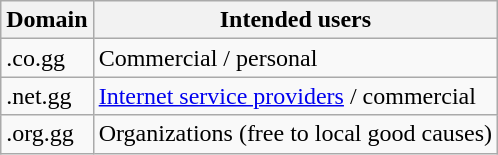<table class="wikitable">
<tr>
<th>Domain</th>
<th>Intended users</th>
</tr>
<tr>
<td>.co.gg</td>
<td>Commercial / personal</td>
</tr>
<tr>
<td>.net.gg</td>
<td><a href='#'>Internet service providers</a> / commercial</td>
</tr>
<tr>
<td>.org.gg</td>
<td>Organizations (free to local good causes)</td>
</tr>
</table>
